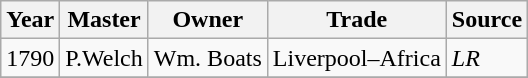<table class=" wikitable">
<tr>
<th>Year</th>
<th>Master</th>
<th>Owner</th>
<th>Trade</th>
<th>Source</th>
</tr>
<tr>
<td>1790</td>
<td>P.Welch</td>
<td>Wm. Boats</td>
<td>Liverpool–Africa</td>
<td><em>LR</em></td>
</tr>
<tr>
</tr>
</table>
